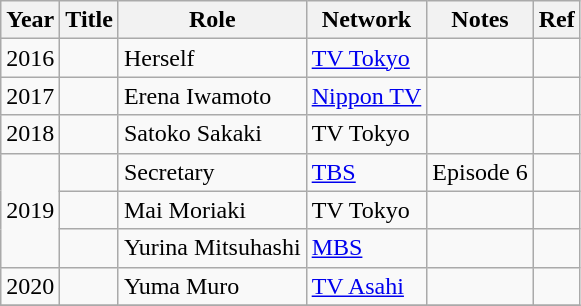<table class="wikitable sortable">
<tr>
<th>Year</th>
<th>Title</th>
<th>Role</th>
<th>Network</th>
<th>Notes</th>
<th class="unsortable">Ref</th>
</tr>
<tr>
<td>2016</td>
<td></td>
<td>Herself</td>
<td><a href='#'>TV Tokyo</a></td>
<td></td>
<td></td>
</tr>
<tr>
<td>2017</td>
<td></td>
<td>Erena Iwamoto</td>
<td><a href='#'>Nippon TV</a></td>
<td></td>
<td></td>
</tr>
<tr>
<td>2018</td>
<td></td>
<td>Satoko Sakaki</td>
<td>TV Tokyo</td>
<td></td>
<td></td>
</tr>
<tr>
<td rowspan="3">2019</td>
<td></td>
<td>Secretary</td>
<td><a href='#'>TBS</a></td>
<td>Episode 6</td>
<td></td>
</tr>
<tr>
<td></td>
<td>Mai Moriaki</td>
<td>TV Tokyo</td>
<td></td>
<td></td>
</tr>
<tr>
<td></td>
<td>Yurina Mitsuhashi</td>
<td><a href='#'>MBS</a></td>
<td></td>
<td></td>
</tr>
<tr>
<td>2020</td>
<td></td>
<td>Yuma Muro</td>
<td><a href='#'>TV Asahi</a></td>
<td></td>
<td></td>
</tr>
<tr>
</tr>
</table>
